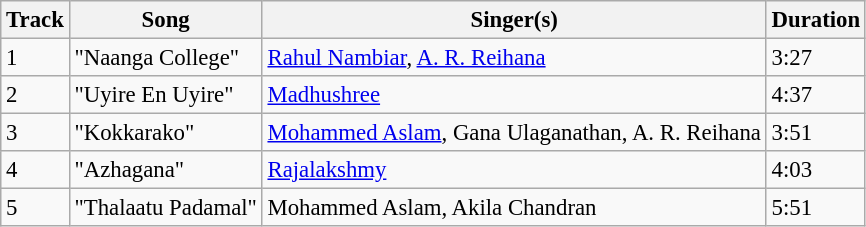<table class="wikitable" style="font-size:95%;">
<tr>
<th>Track</th>
<th>Song</th>
<th>Singer(s)</th>
<th>Duration</th>
</tr>
<tr>
<td>1</td>
<td>"Naanga College"</td>
<td><a href='#'>Rahul Nambiar</a>, <a href='#'>A. R. Reihana</a></td>
<td>3:27</td>
</tr>
<tr>
<td>2</td>
<td>"Uyire En Uyire"</td>
<td><a href='#'>Madhushree</a></td>
<td>4:37</td>
</tr>
<tr>
<td>3</td>
<td>"Kokkarako"</td>
<td><a href='#'>Mohammed Aslam</a>, Gana Ulaganathan, A. R. Reihana</td>
<td>3:51</td>
</tr>
<tr>
<td>4</td>
<td>"Azhagana"</td>
<td><a href='#'>Rajalakshmy</a></td>
<td>4:03</td>
</tr>
<tr>
<td>5</td>
<td>"Thalaatu Padamal"</td>
<td>Mohammed Aslam, Akila Chandran</td>
<td>5:51</td>
</tr>
</table>
